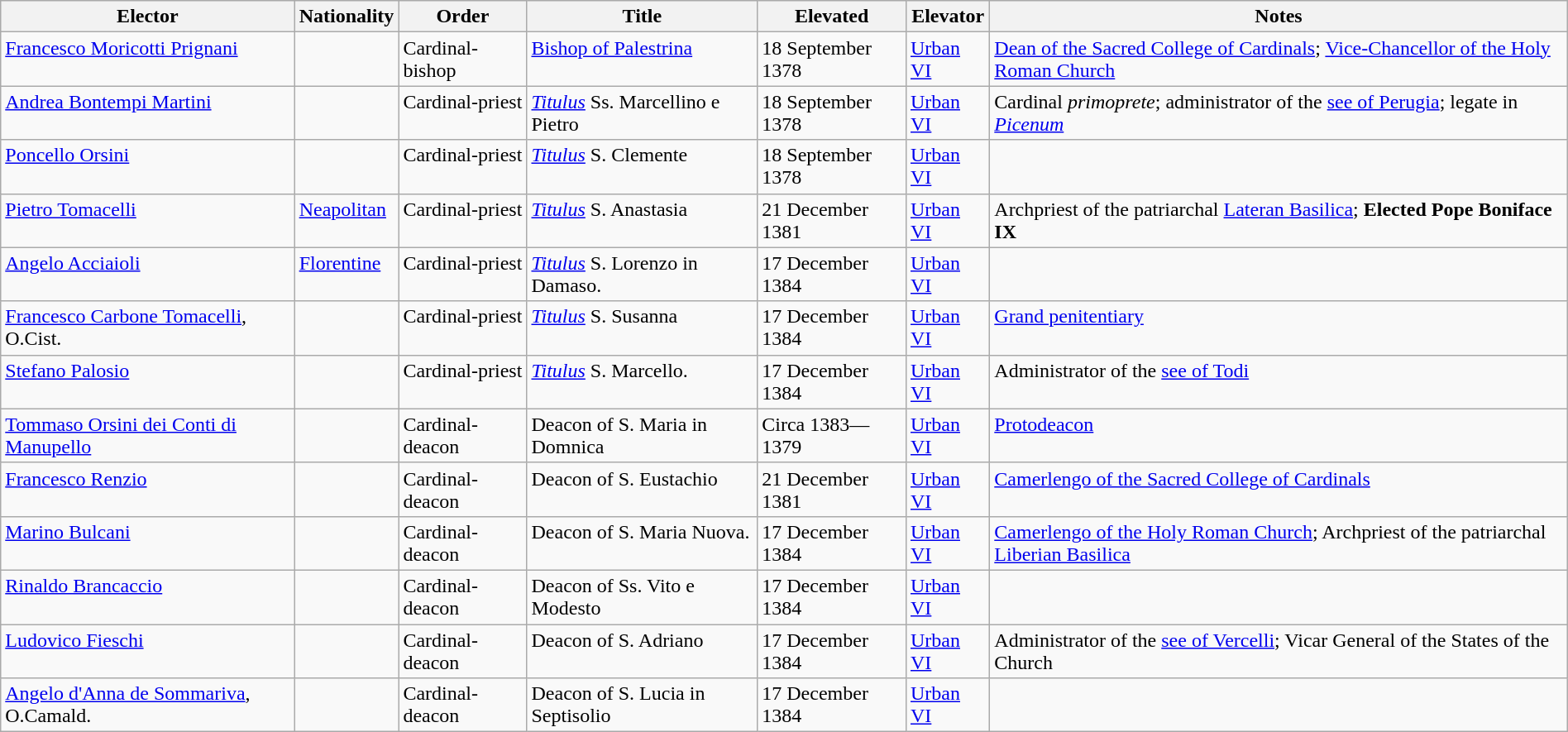<table class="wikitable sortable" style="width:100%">
<tr>
<th width="*">Elector</th>
<th width="*">Nationality</th>
<th width="*">Order</th>
<th width="*">Title</th>
<th width="*">Elevated</th>
<th width="*">Elevator</th>
<th width="*">Notes</th>
</tr>
<tr valign="top">
<td><a href='#'>Francesco Moricotti Prignani</a></td>
<td></td>
<td>Cardinal-bishop</td>
<td><a href='#'>Bishop of Palestrina</a></td>
<td>18 September 1378</td>
<td><a href='#'>Urban VI</a></td>
<td><a href='#'>Dean of the Sacred College of Cardinals</a>; <a href='#'>Vice-Chancellor of the Holy Roman Church</a></td>
</tr>
<tr valign="top">
<td><a href='#'>Andrea Bontempi Martini</a></td>
<td></td>
<td>Cardinal-priest</td>
<td><em><a href='#'>Titulus</a></em> Ss. Marcellino e Pietro</td>
<td>18 September 1378</td>
<td><a href='#'>Urban VI</a></td>
<td>Cardinal <em>primoprete</em>; administrator of the <a href='#'>see of Perugia</a>; legate in <em><a href='#'>Picenum</a></em></td>
</tr>
<tr valign="top">
<td><a href='#'>Poncello Orsini</a></td>
<td></td>
<td>Cardinal-priest</td>
<td><em><a href='#'>Titulus</a></em> S. Clemente</td>
<td>18 September 1378</td>
<td><a href='#'>Urban VI</a></td>
<td></td>
</tr>
<tr valign="top">
<td><a href='#'>Pietro Tomacelli</a></td>
<td><a href='#'>Neapolitan</a></td>
<td>Cardinal-priest</td>
<td><em><a href='#'>Titulus</a></em> S. Anastasia</td>
<td>21 December 1381</td>
<td><a href='#'>Urban VI</a></td>
<td>Archpriest of the patriarchal <a href='#'>Lateran Basilica</a>; <strong>Elected Pope Boniface IX</strong></td>
</tr>
<tr valign="top">
<td><a href='#'>Angelo Acciaioli</a></td>
<td><a href='#'>Florentine</a></td>
<td>Cardinal-priest</td>
<td><em><a href='#'>Titulus</a></em> S. Lorenzo in Damaso.</td>
<td>17 December 1384</td>
<td><a href='#'>Urban VI</a></td>
<td></td>
</tr>
<tr valign="top">
<td><a href='#'>Francesco Carbone Tomacelli</a>, O.Cist.</td>
<td></td>
<td>Cardinal-priest</td>
<td><em><a href='#'>Titulus</a></em> S. Susanna</td>
<td>17 December 1384</td>
<td><a href='#'>Urban VI</a></td>
<td><a href='#'>Grand penitentiary</a></td>
</tr>
<tr valign="top">
<td><a href='#'>Stefano Palosio</a></td>
<td></td>
<td>Cardinal-priest</td>
<td><em><a href='#'>Titulus</a></em> S. Marcello.</td>
<td>17 December 1384</td>
<td><a href='#'>Urban VI</a></td>
<td>Administrator of the <a href='#'>see of Todi</a></td>
</tr>
<tr valign="top">
<td><a href='#'>Tommaso Orsini dei Conti di Manupello</a></td>
<td></td>
<td>Cardinal-deacon</td>
<td>Deacon of S. Maria in Domnica</td>
<td>Circa 1383—1379</td>
<td><a href='#'>Urban VI</a></td>
<td><a href='#'>Protodeacon</a></td>
</tr>
<tr valign="top">
<td><a href='#'>Francesco Renzio</a></td>
<td></td>
<td>Cardinal-deacon</td>
<td>Deacon of S. Eustachio</td>
<td>21 December 1381</td>
<td><a href='#'>Urban VI</a></td>
<td><a href='#'>Camerlengo of the Sacred College of Cardinals</a></td>
</tr>
<tr valign="top">
<td><a href='#'>Marino Bulcani</a></td>
<td></td>
<td>Cardinal-deacon</td>
<td>Deacon of S. Maria Nuova.</td>
<td>17 December 1384</td>
<td><a href='#'>Urban VI</a></td>
<td><a href='#'>Camerlengo of the Holy Roman Church</a>; Archpriest of the patriarchal <a href='#'>Liberian Basilica</a></td>
</tr>
<tr valign="top">
<td><a href='#'>Rinaldo Brancaccio</a></td>
<td></td>
<td>Cardinal-deacon</td>
<td>Deacon of Ss. Vito e Modesto</td>
<td>17 December 1384</td>
<td><a href='#'>Urban VI</a></td>
<td></td>
</tr>
<tr valign="top">
<td><a href='#'>Ludovico Fieschi</a></td>
<td></td>
<td>Cardinal-deacon</td>
<td>Deacon of S. Adriano</td>
<td>17 December 1384</td>
<td><a href='#'>Urban VI</a></td>
<td>Administrator of the <a href='#'>see of Vercelli</a>; Vicar General of the States of the Church</td>
</tr>
<tr valign="top">
<td><a href='#'>Angelo d'Anna de Sommariva</a>, O.Camald.</td>
<td></td>
<td>Cardinal-deacon</td>
<td>Deacon of S. Lucia in Septisolio</td>
<td>17 December 1384</td>
<td><a href='#'>Urban VI</a></td>
<td></td>
</tr>
</table>
